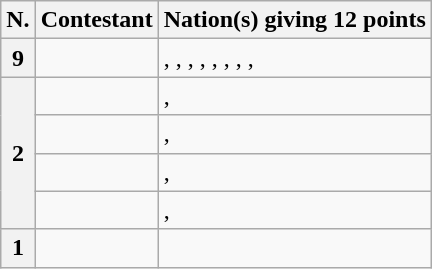<table class="wikitable plainrowheaders">
<tr>
<th scope="col">N.</th>
<th scope="col">Contestant</th>
<th scope="col">Nation(s) giving 12 points</th>
</tr>
<tr>
<th scope="row">9</th>
<td><strong></strong></td>
<td>, , , , , , , , </td>
</tr>
<tr>
<th scope="row" rowspan="4">2</th>
<td></td>
<td>, </td>
</tr>
<tr>
<td></td>
<td>, </td>
</tr>
<tr>
<td></td>
<td>, </td>
</tr>
<tr>
<td></td>
<td>, </td>
</tr>
<tr>
<th scope="row">1</th>
<td></td>
<td></td>
</tr>
</table>
